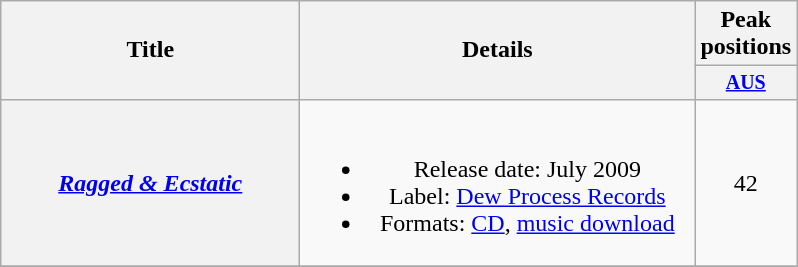<table class="wikitable plainrowheaders" style="text-align:center;">
<tr>
<th rowspan="2" style="width:12em;">Title</th>
<th rowspan="2" style="width:16em;">Details</th>
<th colspan="1">Peak positions</th>
</tr>
<tr style="font-size:smaller;">
<th width="50"><a href='#'>AUS</a><br></th>
</tr>
<tr>
<th scope="row"><em><a href='#'>Ragged & Ecstatic</a></em></th>
<td><br><ul><li>Release date: July 2009</li><li>Label: <a href='#'>Dew Process Records</a></li><li>Formats: <a href='#'>CD</a>, <a href='#'>music download</a></li></ul></td>
<td>42</td>
</tr>
<tr>
</tr>
</table>
